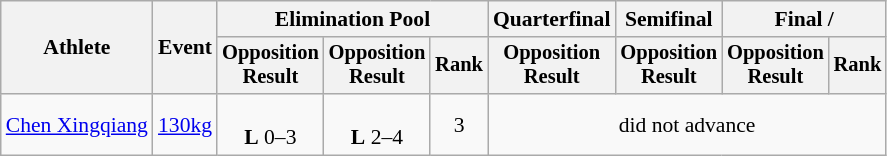<table class="wikitable" style="font-size:90%">
<tr>
<th rowspan="2">Athlete</th>
<th rowspan="2">Event</th>
<th colspan=3>Elimination Pool</th>
<th>Quarterfinal</th>
<th>Semifinal</th>
<th colspan=2>Final / </th>
</tr>
<tr style="font-size: 95%">
<th>Opposition<br>Result</th>
<th>Opposition<br>Result</th>
<th>Rank</th>
<th>Opposition<br>Result</th>
<th>Opposition<br>Result</th>
<th>Opposition<br>Result</th>
<th>Rank</th>
</tr>
<tr>
<td align=left><a href='#'>Chen Xingqiang</a></td>
<td align=left><a href='#'>130kg</a></td>
<td align=center><br><strong>L</strong> 0–3</td>
<td align=center><br><strong>L</strong> 2–4</td>
<td align=center>3</td>
<td align=center colspan=4>did not advance</td>
</tr>
</table>
